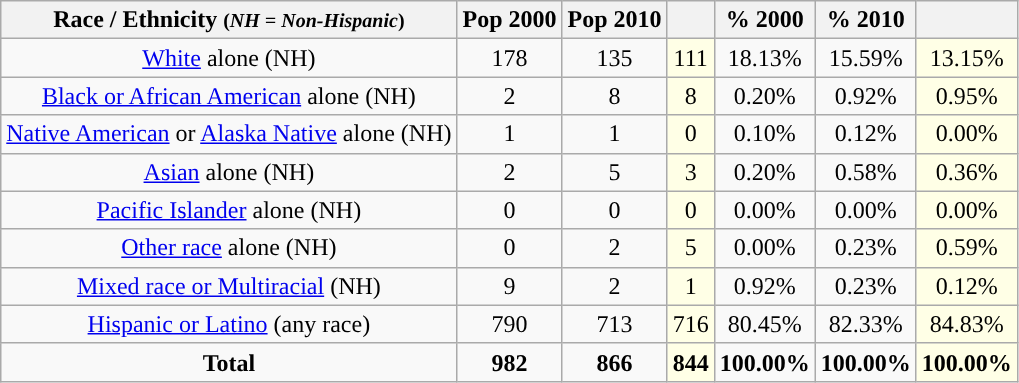<table class="wikitable" style="text-align:center;">
<tr>
<th>Race / Ethnicity <small>(<em>NH = Non-Hispanic</em>)</small></th>
<th>Pop 2000</th>
<th>Pop 2010</th>
<th></th>
<th>% 2000</th>
<th>% 2010</th>
<th></th>
</tr>
<tr>
<td><a href='#'>White</a> alone (NH)</td>
<td>178</td>
<td>135</td>
<td style='background: #ffffe6;'>111</td>
<td>18.13%</td>
<td>15.59%</td>
<td style='background: #ffffe6;'>13.15%</td>
</tr>
<tr>
<td><a href='#'>Black or African American</a> alone (NH)</td>
<td>2</td>
<td>8</td>
<td style='background: #ffffe6;'>8</td>
<td>0.20%</td>
<td>0.92%</td>
<td style='background: #ffffe6;'>0.95%</td>
</tr>
<tr>
<td><a href='#'>Native American</a> or <a href='#'>Alaska Native</a> alone (NH)</td>
<td>1</td>
<td>1</td>
<td style='background: #ffffe6;'>0</td>
<td>0.10%</td>
<td>0.12%</td>
<td style='background: #ffffe6;'>0.00%</td>
</tr>
<tr>
<td><a href='#'>Asian</a> alone (NH)</td>
<td>2</td>
<td>5</td>
<td style='background: #ffffe6;'>3</td>
<td>0.20%</td>
<td>0.58%</td>
<td style='background: #ffffe6;'>0.36%</td>
</tr>
<tr>
<td><a href='#'>Pacific Islander</a> alone (NH)</td>
<td>0</td>
<td>0</td>
<td style='background: #ffffe6;'>0</td>
<td>0.00%</td>
<td>0.00%</td>
<td style='background: #ffffe6;'>0.00%</td>
</tr>
<tr>
<td><a href='#'>Other race</a> alone (NH)</td>
<td>0</td>
<td>2</td>
<td style='background: #ffffe6;'>5</td>
<td>0.00%</td>
<td>0.23%</td>
<td style='background: #ffffe6;'>0.59%</td>
</tr>
<tr>
<td><a href='#'>Mixed race or Multiracial</a> (NH)</td>
<td>9</td>
<td>2</td>
<td style='background: #ffffe6;'>1</td>
<td>0.92%</td>
<td>0.23%</td>
<td style='background: #ffffe6;'>0.12%</td>
</tr>
<tr>
<td><a href='#'>Hispanic or Latino</a> (any race)</td>
<td>790</td>
<td>713</td>
<td style='background: #ffffe6;'>716</td>
<td>80.45%</td>
<td>82.33%</td>
<td style='background: #ffffe6;'>84.83%</td>
</tr>
<tr>
<td><strong>Total</strong></td>
<td><strong>982</strong></td>
<td><strong>866</strong></td>
<td style='background: #ffffe6;'><strong>844</strong></td>
<td><strong>100.00%</strong></td>
<td><strong>100.00%</strong></td>
<td style='background: #ffffe6;'><strong>100.00%</strong></td>
</tr>
</table>
